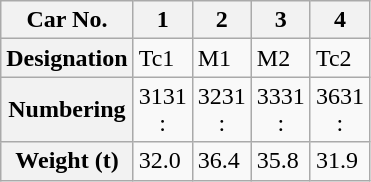<table class="wikitable">
<tr>
<th>Car No.</th>
<th>1</th>
<th>2</th>
<th>3</th>
<th>4</th>
</tr>
<tr>
<th>Designation</th>
<td>Tc1</td>
<td>M1</td>
<td>M2</td>
<td>Tc2</td>
</tr>
<tr style="text-align:center;">
<th>Numbering</th>
<td>3131<br>:</td>
<td>3231<br>:</td>
<td>3331<br>:</td>
<td>3631<br>:</td>
</tr>
<tr>
<th>Weight (t)</th>
<td>32.0</td>
<td>36.4</td>
<td>35.8</td>
<td>31.9</td>
</tr>
</table>
